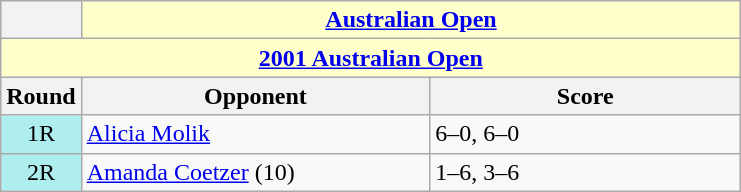<table class="wikitable collapsible collapsed">
<tr>
<th></th>
<th colspan=2 style="background:#ffc;"><a href='#'>Australian Open</a></th>
</tr>
<tr>
<th colspan=3 style="background:#ffc;"><a href='#'>2001 Australian Open</a></th>
</tr>
<tr>
<th>Round</th>
<th width=225>Opponent</th>
<th width=200>Score</th>
</tr>
<tr>
<td style="text-align:center; background:#afeeee;">1R</td>
<td> <a href='#'>Alicia Molik</a></td>
<td>6–0, 6–0</td>
</tr>
<tr>
<td style="text-align:center; background:#afeeee;">2R</td>
<td> <a href='#'>Amanda Coetzer</a> (10)</td>
<td>1–6, 3–6</td>
</tr>
</table>
